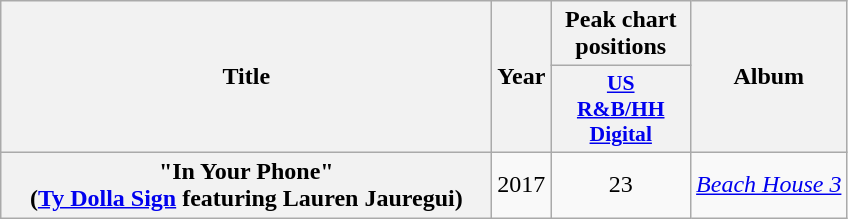<table class="wikitable plainrowheaders" border="1" style="text-align:center;">
<tr>
<th scope="col" rowspan="2" style="width:20em;">Title</th>
<th scope="col" rowspan="2">Year</th>
<th>Peak chart positions</th>
<th scope="col" rowspan="2">Album</th>
</tr>
<tr>
<th scope="col" style="width:6em;font-size:90%;"><a href='#'>US<br> R&B/HH<br> Digital</a><br></th>
</tr>
<tr>
<th scope="row">"In Your Phone"<br><span>(<a href='#'>Ty Dolla Sign</a> featuring Lauren Jauregui)</span></th>
<td>2017</td>
<td>23</td>
<td><em><a href='#'>Beach House 3</a></em></td>
</tr>
</table>
